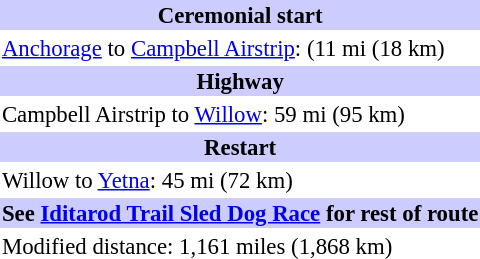<table align="right" class="toccolours" style="margin: 0 .4em; font-size: 95%">
<tr>
<th align=center style="background: #ccf">Ceremonial start</th>
</tr>
<tr>
<td><a href='#'>Anchorage</a> to <a href='#'>Campbell Airstrip</a>: (11 mi (18 km)</td>
</tr>
<tr>
<th align=center style="background: #ccf">Highway</th>
</tr>
<tr>
<td>Campbell Airstrip to <a href='#'>Willow</a>: 59 mi (95 km)</td>
</tr>
<tr>
<th align=center style="background: #ccf">Restart</th>
</tr>
<tr>
<td>Willow to <a href='#'>Yetna</a>: 45 mi (72 km)</td>
</tr>
<tr>
<th align=center style="background: #ccf">See <a href='#'>Iditarod Trail Sled Dog Race</a> for rest of route</th>
</tr>
<tr>
<td>Modified distance: 1,161 miles (1,868 km)</td>
</tr>
</table>
